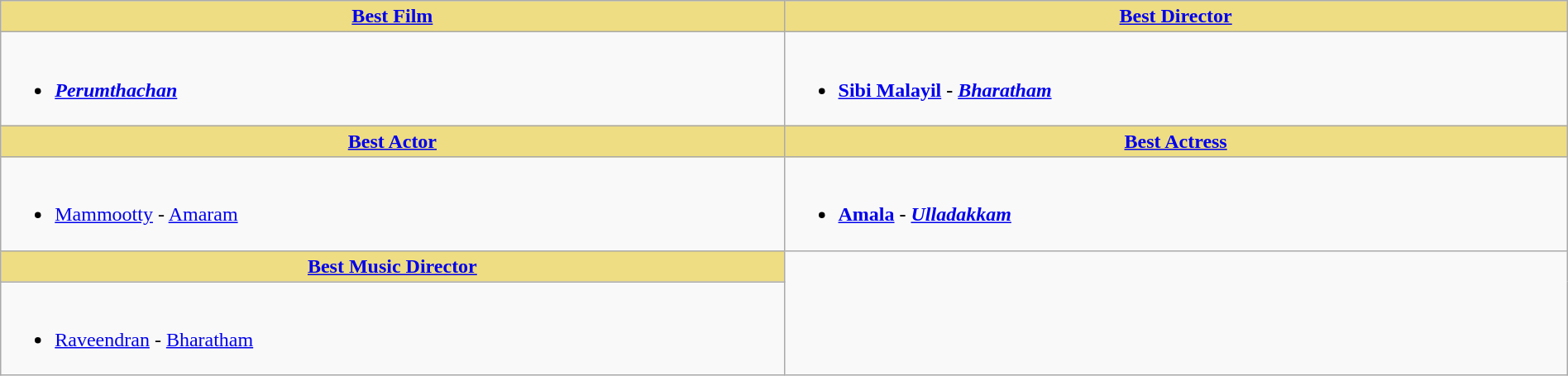<table class="wikitable" width=100% |>
<tr>
<th !  style="background:#eedd82; text-align:center; width:50%;"><a href='#'>Best Film</a></th>
<th !  style="background:#eedd82; text-align:center; width:50%;"><a href='#'>Best Director</a></th>
</tr>
<tr>
<td><br><ul><li><strong><em><a href='#'>Perumthachan</a></em></strong></li></ul></td>
<td><br><ul><li><strong><a href='#'>Sibi Malayil</a> - <em><a href='#'>Bharatham</a><strong><em></li></ul></td>
</tr>
<tr>
<th ! style="background:#eedd82; text-align:center;"><a href='#'>Best Actor</a></th>
<th ! style="background:#eedd82; text-align:center;"><a href='#'>Best Actress</a></th>
</tr>
<tr>
<td><br><ul><li></strong><a href='#'>Mammootty</a> - </em><a href='#'>Amaram</a></em></strong></li></ul></td>
<td><br><ul><li><strong><a href='#'>Amala</a> - <em><a href='#'>Ulladakkam</a><strong><em></li></ul></td>
</tr>
<tr>
<th ! style="background:#eedd82; text-align:center;"><a href='#'>Best Music Director</a></th>
</tr>
<tr>
<td><br><ul><li></strong><a href='#'>Raveendran</a> - </em><a href='#'>Bharatham</a></em></strong></li></ul></td>
</tr>
</table>
